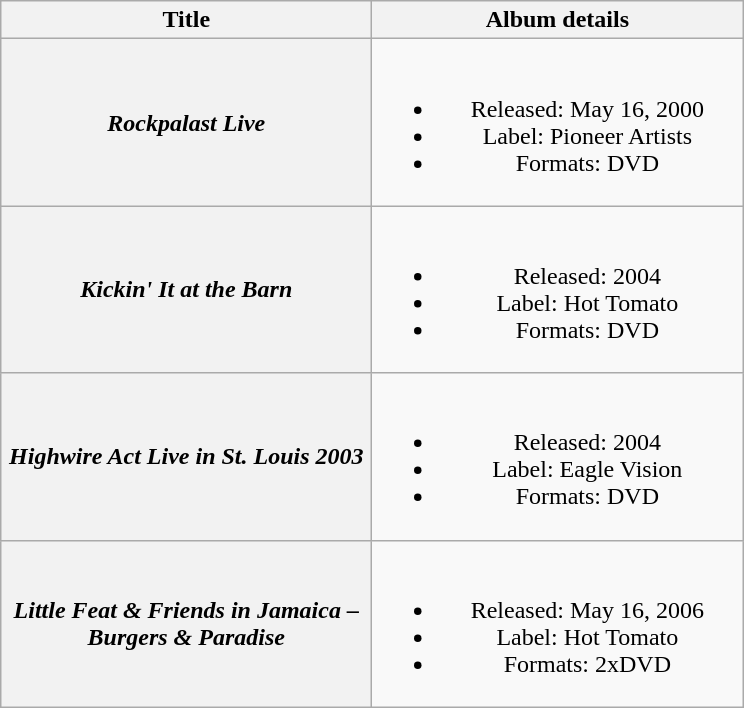<table class="wikitable plainrowheaders" style="text-align:center;">
<tr>
<th scope="col" style="width:15em;">Title</th>
<th scope="col" style="width:15em;">Album details</th>
</tr>
<tr>
<th scope="row"><em>Rockpalast Live</em></th>
<td><br><ul><li>Released: May 16, 2000</li><li>Label: Pioneer Artists</li><li>Formats: DVD</li></ul></td>
</tr>
<tr>
<th scope="row"><em>Kickin' It at the Barn</em></th>
<td><br><ul><li>Released: 2004</li><li>Label: Hot Tomato</li><li>Formats: DVD</li></ul></td>
</tr>
<tr>
<th scope="row"><em>Highwire Act Live in St. Louis 2003</em></th>
<td><br><ul><li>Released: 2004</li><li>Label: Eagle Vision</li><li>Formats: DVD</li></ul></td>
</tr>
<tr>
<th scope="row"><em>Little Feat & Friends in Jamaica – Burgers & Paradise</em></th>
<td><br><ul><li>Released: May 16, 2006</li><li>Label: Hot Tomato</li><li>Formats: 2xDVD</li></ul></td>
</tr>
</table>
